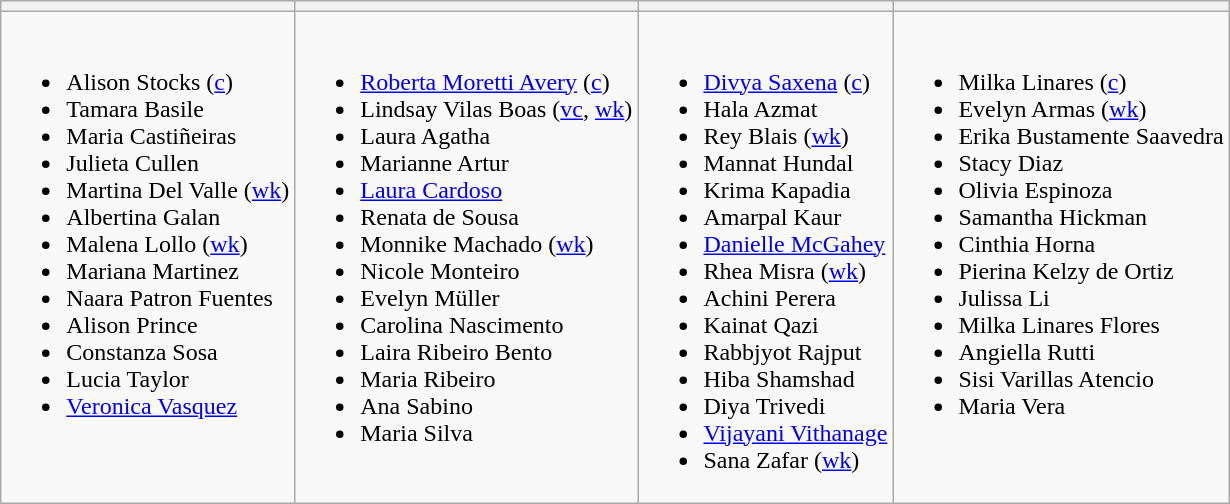<table class="wikitable" style="text-align:left; margin:auto">
<tr>
<th></th>
<th></th>
<th></th>
<th></th>
</tr>
<tr style="vertical-align:top">
<td><br><ul><li>Alison Stocks (<a href='#'>c</a>)</li><li>Tamara Basile</li><li>Maria Castiñeiras</li><li>Julieta Cullen</li><li>Martina Del Valle (<a href='#'>wk</a>)</li><li>Albertina Galan</li><li>Malena Lollo (<a href='#'>wk</a>)</li><li>Mariana Martinez</li><li>Naara Patron Fuentes</li><li>Alison Prince</li><li>Constanza Sosa</li><li>Lucia Taylor</li><li><a href='#'>Veronica Vasquez</a></li></ul></td>
<td><br><ul><li><a href='#'>Roberta Moretti Avery</a> (<a href='#'>c</a>)</li><li>Lindsay Vilas Boas (<a href='#'>vc</a>, <a href='#'>wk</a>)</li><li>Laura Agatha</li><li>Marianne Artur</li><li><a href='#'>Laura Cardoso</a></li><li>Renata de Sousa</li><li>Monnike Machado (<a href='#'>wk</a>)</li><li>Nicole Monteiro</li><li>Evelyn Müller</li><li>Carolina Nascimento</li><li>Laira Ribeiro Bento</li><li>Maria Ribeiro</li><li>Ana Sabino</li><li>Maria Silva</li></ul></td>
<td><br><ul><li><a href='#'>Divya Saxena</a> (<a href='#'>c</a>)</li><li>Hala Azmat</li><li>Rey Blais (<a href='#'>wk</a>)</li><li>Mannat Hundal</li><li>Krima Kapadia</li><li>Amarpal Kaur</li><li><a href='#'>Danielle McGahey</a></li><li>Rhea Misra (<a href='#'>wk</a>)</li><li>Achini Perera</li><li>Kainat Qazi</li><li>Rabbjyot Rajput</li><li>Hiba Shamshad</li><li>Diya Trivedi</li><li><a href='#'>Vijayani Vithanage</a></li><li>Sana Zafar (<a href='#'>wk</a>)</li></ul></td>
<td><br><ul><li>Milka Linares (<a href='#'>c</a>)</li><li>Evelyn Armas (<a href='#'>wk</a>)</li><li>Erika Bustamente Saavedra</li><li>Stacy Diaz</li><li>Olivia Espinoza</li><li>Samantha Hickman</li><li>Cinthia Horna</li><li>Pierina Kelzy de Ortiz</li><li>Julissa Li</li><li>Milka Linares Flores</li><li>Angiella Rutti</li><li>Sisi Varillas Atencio</li><li>Maria Vera</li></ul></td>
</tr>
</table>
